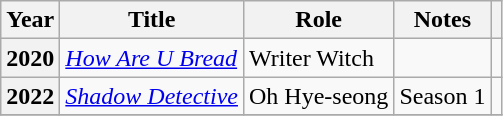<table class="wikitable plainrowheaders">
<tr>
<th scope="col">Year</th>
<th scope="col">Title</th>
<th scope="col">Role</th>
<th>Notes</th>
<th scope="col" class="unsortable"></th>
</tr>
<tr>
<th scope="row">2020</th>
<td><em><a href='#'>How Are U Bread</a></em></td>
<td>Writer Witch</td>
<td></td>
<td></td>
</tr>
<tr>
<th scope="row">2022</th>
<td><em><a href='#'>Shadow Detective</a></em></td>
<td>Oh Hye-seong</td>
<td>Season 1</td>
<td></td>
</tr>
<tr>
</tr>
</table>
